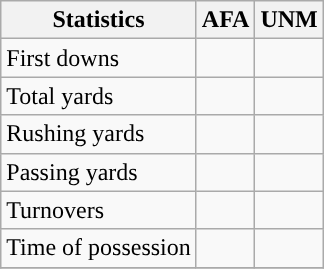<table class="wikitable" style="float: left;">
<tr>
<th>Statistics</th>
<th>AFA</th>
<th>UNM</th>
</tr>
<tr>
<td>First downs</td>
<td></td>
<td></td>
</tr>
<tr>
<td>Total yards</td>
<td></td>
<td></td>
</tr>
<tr>
<td>Rushing yards</td>
<td></td>
<td></td>
</tr>
<tr>
<td>Passing yards</td>
<td></td>
<td></td>
</tr>
<tr>
<td>Turnovers</td>
<td></td>
<td></td>
</tr>
<tr>
<td>Time of possession</td>
<td></td>
<td></td>
</tr>
<tr>
</tr>
</table>
